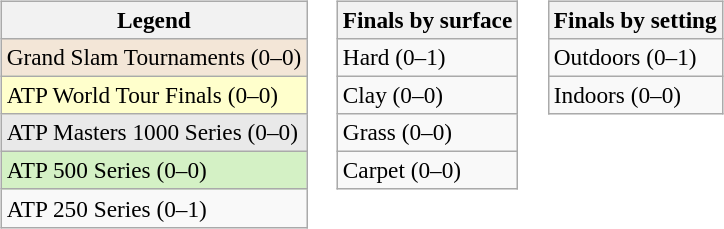<table>
<tr valign=top>
<td><br><table class=wikitable style=font-size:97%>
<tr>
<th>Legend</th>
</tr>
<tr style="background:#f3e6d7;">
<td>Grand Slam Tournaments (0–0)</td>
</tr>
<tr style="background:#ffc;">
<td>ATP World Tour Finals (0–0)</td>
</tr>
<tr style="background:#e9e9e9;">
<td>ATP Masters 1000 Series (0–0)</td>
</tr>
<tr style="background:#d4f1c5;">
<td>ATP 500 Series (0–0)</td>
</tr>
<tr>
<td>ATP 250 Series (0–1)</td>
</tr>
</table>
</td>
<td><br><table class=wikitable style=font-size:97%>
<tr>
<th>Finals by surface</th>
</tr>
<tr>
<td>Hard (0–1)</td>
</tr>
<tr>
<td>Clay (0–0)</td>
</tr>
<tr>
<td>Grass (0–0)</td>
</tr>
<tr>
<td>Carpet (0–0)</td>
</tr>
</table>
</td>
<td><br><table class=wikitable style=font-size:97%>
<tr>
<th>Finals by setting</th>
</tr>
<tr>
<td>Outdoors (0–1)</td>
</tr>
<tr>
<td>Indoors (0–0)</td>
</tr>
</table>
</td>
</tr>
</table>
